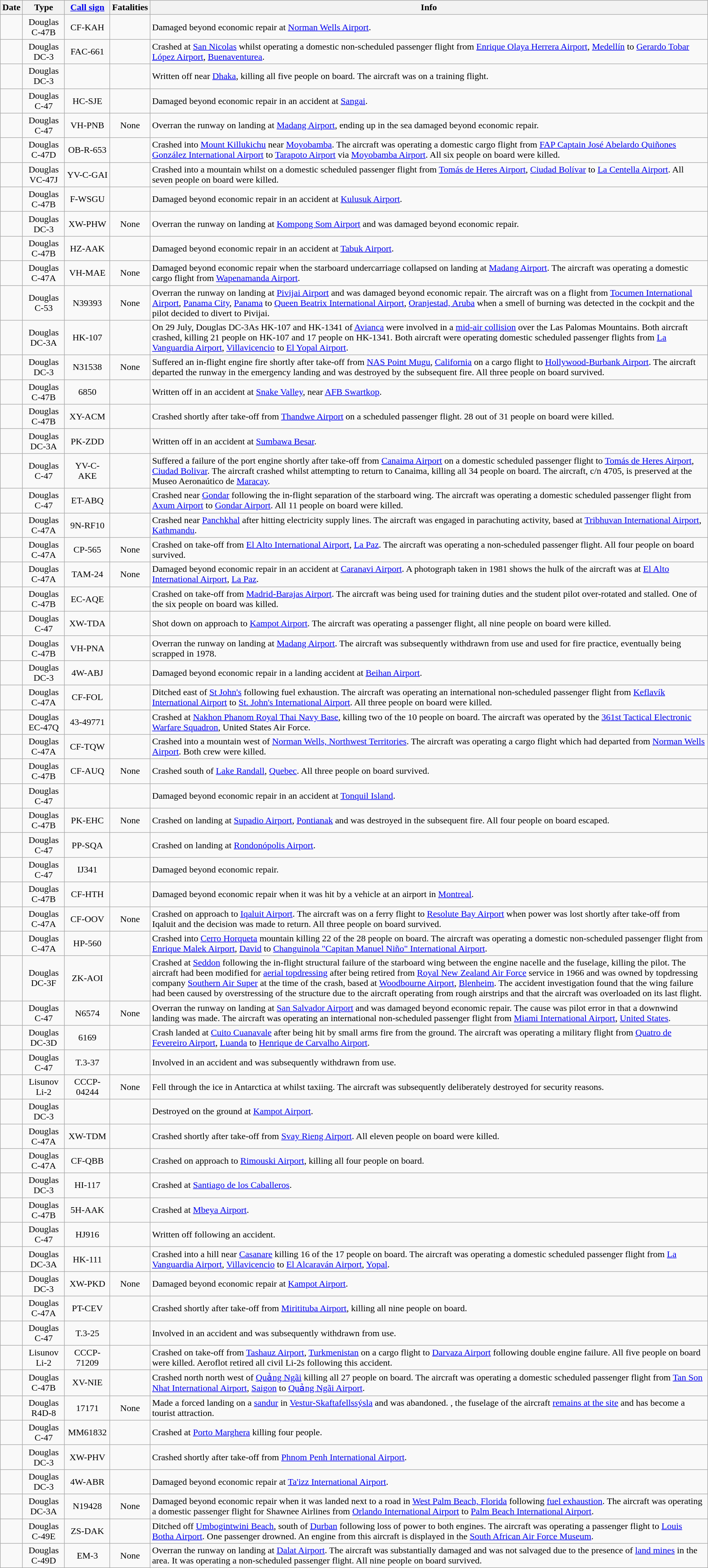<table class="wikitable sortable">
<tr>
<th>Date</th>
<th>Type</th>
<th><a href='#'>Call sign</a></th>
<th>Fatalities</th>
<th class="unsortable">Info</th>
</tr>
<tr>
<td></td>
<td style="text-align: center;">Douglas C-47B</td>
<td style="text-align: center;">CF-KAH</td>
<td></td>
<td>Damaged beyond economic repair at <a href='#'>Norman Wells Airport</a>.</td>
</tr>
<tr>
<td></td>
<td style="text-align: center;">Douglas DC-3</td>
<td style="text-align: center;">FAC-661</td>
<td style="text-align: center;"></td>
<td>Crashed at <a href='#'>San Nicolas</a> whilst operating a domestic non-scheduled passenger flight from <a href='#'>Enrique Olaya Herrera Airport</a>, <a href='#'>Medellín</a> to <a href='#'>Gerardo Tobar López Airport</a>, <a href='#'>Buenaventurea</a>.</td>
</tr>
<tr>
<td></td>
<td style="text-align: center;">Douglas DC-3</td>
<td></td>
<td style="text-align: center;"></td>
<td>Written off near <a href='#'>Dhaka</a>, killing all five people on board. The aircraft was on a training flight.</td>
</tr>
<tr>
<td></td>
<td style="text-align: center;">Douglas C-47</td>
<td style="text-align: center;">HC-SJE</td>
<td style="text-align: center;"></td>
<td>Damaged beyond economic repair in an accident at <a href='#'>Sangai</a>.</td>
</tr>
<tr>
<td></td>
<td style="text-align: center;">Douglas C-47</td>
<td style="text-align: center;">VH-PNB</td>
<td style="text-align: center;">None</td>
<td>Overran the runway on landing at <a href='#'>Madang Airport</a>, ending up in the sea damaged beyond economic repair.</td>
</tr>
<tr>
<td></td>
<td style="text-align: center;">Douglas C-47D</td>
<td style="text-align: center;">OB-R-653</td>
<td style="text-align: center;"></td>
<td>Crashed into <a href='#'>Mount Killukichu</a> near <a href='#'>Moyobamba</a>. The aircraft was operating a domestic cargo flight from <a href='#'>FAP Captain José Abelardo Quiñones González International Airport</a> to <a href='#'>Tarapoto Airport</a> via <a href='#'>Moyobamba Airport</a>. All six people on board were killed.</td>
</tr>
<tr>
<td></td>
<td style="text-align: center;">Douglas VC-47J</td>
<td style="text-align: center;">YV-C-GAI</td>
<td style="text-align: center;"></td>
<td>Crashed into a mountain whilst on a domestic scheduled passenger flight from <a href='#'>Tomás de Heres Airport</a>, <a href='#'>Ciudad Bolívar</a> to <a href='#'>La Centella Airport</a>. All seven people on board were killed.</td>
</tr>
<tr>
<td></td>
<td style="text-align: center;">Douglas C-47B</td>
<td style="text-align: center;">F-WSGU</td>
<td></td>
<td>Damaged beyond economic repair in an accident at <a href='#'>Kulusuk Airport</a>.</td>
</tr>
<tr>
<td></td>
<td style="text-align: center;">Douglas DC-3</td>
<td style="text-align: center;">XW-PHW</td>
<td style="text-align: center;">None</td>
<td>Overran the runway on landing at <a href='#'>Kompong Som Airport</a> and was damaged beyond economic repair.</td>
</tr>
<tr>
<td></td>
<td style="text-align: center;">Douglas C-47B</td>
<td style="text-align: center;">HZ-AAK</td>
<td></td>
<td>Damaged beyond economic repair in an accident at <a href='#'>Tabuk Airport</a>.</td>
</tr>
<tr>
<td></td>
<td style="text-align: center;">Douglas C-47A</td>
<td style="text-align: center;">VH-MAE</td>
<td style="text-align: center;">None</td>
<td>Damaged beyond economic repair when the starboard undercarriage collapsed on landing at <a href='#'>Madang Airport</a>. The aircraft was operating a domestic cargo flight from <a href='#'>Wapenamanda Airport</a>.</td>
</tr>
<tr>
<td></td>
<td style="text-align: center;">Douglas C-53</td>
<td style="text-align: center;">N39393</td>
<td style="text-align: center;">None</td>
<td>Overran the runway on landing at <a href='#'>Pivijai Airport</a> and was damaged beyond economic repair. The aircraft was on a flight from <a href='#'>Tocumen International Airport</a>, <a href='#'>Panama City</a>, <a href='#'>Panama</a> to <a href='#'>Queen Beatrix International Airport</a>, <a href='#'>Oranjestad, Aruba</a> when a smell of burning was detected in the cockpit and the pilot decided to divert to Pivijai.</td>
</tr>
<tr>
<td></td>
<td style="text-align: center;">Douglas DC-3A</td>
<td style="text-align: center;">HK-107</td>
<td style="text-align: center;"></td>
<td>On 29 July, Douglas DC-3As HK-107 and HK-1341 of <a href='#'>Avianca</a> were involved in a <a href='#'>mid-air collision</a> over the Las Palomas Mountains. Both aircraft crashed, killing 21 people on HK-107 and 17 people on HK-1341. Both aircraft were operating domestic scheduled passenger flights from <a href='#'>La Vanguardia Airport</a>, <a href='#'>Villavicencio</a> to <a href='#'>El Yopal Airport</a>.</td>
</tr>
<tr>
<td></td>
<td style="text-align: center;">Douglas DC-3</td>
<td style="text-align: center;">N31538</td>
<td style="text-align: center;">None</td>
<td>Suffered an in-flight engine fire shortly after take-off from <a href='#'>NAS Point Mugu</a>, <a href='#'>California</a> on a cargo flight to <a href='#'>Hollywood-Burbank Airport</a>. The aircraft departed the runway in the emergency landing and was destroyed by the subsequent fire. All three people on board survived.</td>
</tr>
<tr>
<td></td>
<td style="text-align: center;">Douglas C-47B</td>
<td style="text-align: center;">6850</td>
<td></td>
<td>Written off in an accident at <a href='#'>Snake Valley</a>, near <a href='#'>AFB Swartkop</a>.</td>
</tr>
<tr>
<td></td>
<td style="text-align: center;">Douglas C-47B</td>
<td style="text-align: center;">XY-ACM</td>
<td style="text-align: center;"></td>
<td>Crashed shortly after take-off from <a href='#'>Thandwe Airport</a> on a scheduled passenger flight. 28 out of 31 people on board were killed.</td>
</tr>
<tr>
<td></td>
<td style="text-align: center;">Douglas DC-3A</td>
<td style="text-align: center;">PK-ZDD</td>
<td></td>
<td>Written off in an accident at <a href='#'>Sumbawa Besar</a>.</td>
</tr>
<tr>
<td></td>
<td style="text-align: center;">Douglas C-47</td>
<td style="text-align: center;">YV-C-AKE</td>
<td style="text-align: center;"></td>
<td>Suffered a failure of the port engine shortly after take-off from <a href='#'>Canaima Airport</a> on a domestic scheduled passenger flight to <a href='#'>Tomás de Heres Airport</a>, <a href='#'>Ciudad Bolivar</a>. The aircraft crashed whilst attempting to return to Canaima, killing all 34 people on board. The aircraft, c/n 4705, is preserved at the Museo Aeronaútico de <a href='#'>Maracay</a>.</td>
</tr>
<tr>
<td></td>
<td style="text-align: center;">Douglas C-47</td>
<td style="text-align: center;">ET-ABQ</td>
<td style="text-align: center;"></td>
<td>Crashed near <a href='#'>Gondar</a> following the in-flight separation of the starboard wing. The aircraft was operating a domestic scheduled passenger flight from <a href='#'>Axum Airport</a> to <a href='#'>Gondar Airport</a>. All 11 people on board were killed.</td>
</tr>
<tr>
<td></td>
<td style="text-align: center;">Douglas C-47A</td>
<td style="text-align: center;">9N-RF10</td>
<td style="text-align: center;"></td>
<td>Crashed near <a href='#'>Panchkhal</a> after hitting electricity supply lines. The aircraft was engaged in parachuting activity, based at <a href='#'>Tribhuvan International Airport</a>, <a href='#'>Kathmandu</a>.</td>
</tr>
<tr>
<td></td>
<td style="text-align: center;">Douglas C-47A</td>
<td style="text-align: center;">CP-565</td>
<td style="text-align: center;">None</td>
<td>Crashed on take-off from <a href='#'>El Alto International Airport</a>, <a href='#'>La Paz</a>. The aircraft was operating a non-scheduled passenger flight. All four people on board survived.</td>
</tr>
<tr>
<td></td>
<td style="text-align: center;">Douglas C-47A</td>
<td style="text-align: center;">TAM-24</td>
<td style="text-align: center;">None</td>
<td>Damaged beyond economic repair in an accident at <a href='#'>Caranavi Airport</a>. A photograph taken in 1981 shows the hulk of the aircraft was at <a href='#'>El Alto International Airport</a>, <a href='#'>La Paz</a>.</td>
</tr>
<tr>
<td></td>
<td style="text-align: center;">Douglas C-47B</td>
<td style="text-align: center;">EC-AQE</td>
<td style="text-align: center;"></td>
<td>Crashed on take-off from <a href='#'>Madrid-Barajas Airport</a>. The aircraft was being used for training duties and the student pilot over-rotated and stalled. One of the six people on board was killed.</td>
</tr>
<tr>
<td></td>
<td style="text-align: center;">Douglas C-47</td>
<td style="text-align: center;">XW-TDA</td>
<td style="text-align: center;"></td>
<td>Shot down on approach to <a href='#'>Kampot Airport</a>. The aircraft was operating a passenger flight, all nine people on board were killed.</td>
</tr>
<tr>
<td></td>
<td style="text-align: center;">Douglas C-47B</td>
<td style="text-align: center;">VH-PNA</td>
<td></td>
<td>Overran the runway on landing at <a href='#'>Madang Airport</a>. The aircraft was subsequently withdrawn from use and used for fire practice, eventually being scrapped in 1978.</td>
</tr>
<tr>
<td></td>
<td style="text-align: center;">Douglas DC-3</td>
<td style="text-align: center;">4W-ABJ</td>
<td></td>
<td>Damaged beyond economic repair in a landing accident at <a href='#'>Beihan Airport</a>.</td>
</tr>
<tr>
<td></td>
<td style="text-align: center;">Douglas C-47A</td>
<td style="text-align: center;">CF-FOL</td>
<td style="text-align: center;"></td>
<td>Ditched east of <a href='#'>St John's</a> following fuel exhaustion. The aircraft was operating an international non-scheduled passenger flight from <a href='#'>Keflavík International Airport</a> to <a href='#'>St. John's International Airport</a>. All three people on board were killed.</td>
</tr>
<tr>
<td></td>
<td style="text-align: center;">Douglas EC-47Q</td>
<td style="text-align: center;">43-49771</td>
<td style="text-align: center;"></td>
<td>Crashed at <a href='#'>Nakhon Phanom Royal Thai Navy Base</a>, killing two of the 10 people on board. The aircraft was operated by the <a href='#'>361st Tactical Electronic Warfare Squadron</a>, United States Air Force.</td>
</tr>
<tr>
<td></td>
<td style="text-align: center;">Douglas C-47A</td>
<td style="text-align: center;">CF-TQW</td>
<td style="text-align: center;"></td>
<td>Crashed into a mountain west of <a href='#'>Norman Wells, Northwest Territories</a>. The aircraft was operating a cargo flight which had departed from <a href='#'>Norman Wells Airport</a>. Both crew were killed.</td>
</tr>
<tr>
<td></td>
<td style="text-align: center;">Douglas C-47B</td>
<td style="text-align: center;">CF-AUQ</td>
<td style="text-align: center;">None</td>
<td>Crashed  south of <a href='#'>Lake Randall</a>, <a href='#'>Quebec</a>. All three people on board survived.</td>
</tr>
<tr>
<td></td>
<td style="text-align: center;">Douglas C-47</td>
<td></td>
<td></td>
<td>Damaged beyond economic repair in an accident at <a href='#'>Tonquil Island</a>.</td>
</tr>
<tr>
<td></td>
<td style="text-align: center;">Douglas C-47B</td>
<td style="text-align: center;">PK-EHC</td>
<td style="text-align: center;">None</td>
<td>Crashed on landing at <a href='#'>Supadio Airport</a>, <a href='#'>Pontianak</a> and was destroyed in the subsequent fire. All four people on board escaped.</td>
</tr>
<tr>
<td></td>
<td style="text-align: center;">Douglas C-47</td>
<td style="text-align: center;">PP-SQA</td>
<td></td>
<td>Crashed on landing at <a href='#'>Rondonópolis Airport</a>.</td>
</tr>
<tr>
<td></td>
<td style="text-align: center;">Douglas C-47</td>
<td style="text-align: center;">IJ341</td>
<td></td>
<td>Damaged beyond economic repair.</td>
</tr>
<tr>
<td></td>
<td style="text-align: center;">Douglas C-47B</td>
<td style="text-align: center;">CF-HTH</td>
<td></td>
<td>Damaged beyond economic repair when it was hit by a vehicle at an airport in <a href='#'>Montreal</a>.</td>
</tr>
<tr>
<td></td>
<td style="text-align: center;">Douglas C-47A</td>
<td style="text-align: center;">CF-OOV</td>
<td style="text-align: center;">None</td>
<td>Crashed on approach to <a href='#'>Iqaluit Airport</a>. The aircraft was on a ferry flight to <a href='#'>Resolute Bay Airport</a> when power was lost shortly after take-off from Iqaluit and the decision was made to return. All three people on board survived.</td>
</tr>
<tr>
<td></td>
<td style="text-align: center;">Douglas C-47A</td>
<td style="text-align: center;">HP-560</td>
<td style="text-align: center;"></td>
<td>Crashed into <a href='#'>Cerro Horqueta</a> mountain killing 22 of the 28 people on board. The aircraft was operating a domestic non-scheduled passenger flight from <a href='#'>Enrique Malek Airport</a>, <a href='#'>David</a> to <a href='#'>Changuinola "Capitan Manuel Niño" International Airport</a>.</td>
</tr>
<tr>
<td></td>
<td style="text-align: center;">Douglas DC-3F</td>
<td style="text-align: center;">ZK-AOI</td>
<td style="text-align: center;"></td>
<td>Crashed at <a href='#'>Seddon</a> following the in-flight structural failure of the starboard wing between the engine nacelle and the fuselage, killing the pilot. The aircraft had been modified for <a href='#'>aerial topdressing</a> after being retired from <a href='#'>Royal New Zealand Air Force</a> service in 1966 and was owned by topdressing company <a href='#'>Southern Air Super</a> at the time of the crash, based at <a href='#'>Woodbourne Airport</a>, <a href='#'>Blenheim</a>. The accident investigation found that the wing failure had been caused by overstressing of the structure due to the aircraft operating from rough airstrips and that the aircraft was overloaded on its last flight.</td>
</tr>
<tr>
<td></td>
<td style="text-align: center;">Douglas C-47</td>
<td style="text-align: center;">N6574</td>
<td style="text-align: center;">None</td>
<td>Overran the runway on landing at <a href='#'>San Salvador Airport</a> and was damaged beyond economic repair. The cause was pilot error in that a downwind landing was made. The aircraft was operating an international non-scheduled passenger flight from <a href='#'>Miami International Airport</a>, <a href='#'>United States</a>.</td>
</tr>
<tr>
<td></td>
<td style="text-align: center;">Douglas DC-3D</td>
<td style="text-align: center;">6169</td>
<td></td>
<td>Crash landed at <a href='#'>Cuito Cuanavale</a> after being hit by small arms fire from the ground. The aircraft was operating a military flight from <a href='#'>Quatro de Fevereiro Airport</a>, <a href='#'>Luanda</a> to <a href='#'>Henrique de Carvalho Airport</a>.</td>
</tr>
<tr>
<td></td>
<td style="text-align: center;">Douglas C-47</td>
<td style="text-align: center;">T.3-37</td>
<td></td>
<td>Involved in an accident and was subsequently withdrawn from use.</td>
</tr>
<tr>
<td></td>
<td style="text-align: center;">Lisunov Li-2</td>
<td style="text-align: center;">CCCP-04244</td>
<td style="text-align: center;">None</td>
<td>Fell through the ice in Antarctica at  whilst taxiing. The aircraft was subsequently deliberately destroyed for security reasons.</td>
</tr>
<tr>
<td></td>
<td style="text-align: center;">Douglas DC-3</td>
<td></td>
<td style="text-align: center;"></td>
<td>Destroyed on the ground at <a href='#'>Kampot Airport</a>.</td>
</tr>
<tr>
<td></td>
<td style="text-align: center;">Douglas C-47A</td>
<td style="text-align: center;">XW-TDM</td>
<td style="text-align: center;"></td>
<td>Crashed shortly after take-off from <a href='#'>Svay Rieng Airport</a>. All eleven people on board were killed.</td>
</tr>
<tr>
<td></td>
<td style="text-align: center;">Douglas C-47A</td>
<td style="text-align: center;">CF-QBB</td>
<td style="text-align: center;"></td>
<td>Crashed on approach to <a href='#'>Rimouski Airport</a>, killing all four people on board.</td>
</tr>
<tr>
<td></td>
<td style="text-align: center;">Douglas DC-3</td>
<td style="text-align: center;">HI-117</td>
<td></td>
<td>Crashed at <a href='#'>Santiago de los Caballeros</a>.</td>
</tr>
<tr>
<td></td>
<td style="text-align: center;">Douglas C-47B</td>
<td style="text-align: center;">5H-AAK</td>
<td></td>
<td>Crashed at <a href='#'>Mbeya Airport</a>.</td>
</tr>
<tr>
<td></td>
<td style="text-align: center;">Douglas C-47</td>
<td style="text-align: center;">HJ916</td>
<td></td>
<td>Written off following an accident.</td>
</tr>
<tr>
<td></td>
<td style="text-align: center;">Douglas DC-3A</td>
<td style="text-align: center;">HK-111</td>
<td style="text-align: center;"></td>
<td>Crashed into a hill near <a href='#'>Casanare</a> killing 16 of the 17 people on board. The aircraft was operating a domestic scheduled passenger flight from <a href='#'>La Vanguardia Airport</a>, <a href='#'>Villavicencio</a> to <a href='#'>El Alcaraván Airport</a>, <a href='#'>Yopal</a>.</td>
</tr>
<tr>
<td></td>
<td style="text-align: center;">Douglas DC-3</td>
<td style="text-align: center;">XW-PKD</td>
<td style="text-align: center;">None</td>
<td>Damaged beyond economic repair at <a href='#'>Kampot Airport</a>.</td>
</tr>
<tr>
<td></td>
<td style="text-align: center;">Douglas C-47A</td>
<td style="text-align: center;">PT-CEV</td>
<td style="text-align: center;"></td>
<td>Crashed shortly after take-off from <a href='#'>Miritituba Airport</a>, killing all nine people on board.</td>
</tr>
<tr>
<td></td>
<td style="text-align: center;">Douglas C-47</td>
<td style="text-align: center;">T.3-25</td>
<td></td>
<td>Involved in an accident and was subsequently withdrawn from use.</td>
</tr>
<tr>
<td></td>
<td style="text-align: center;">Lisunov Li-2</td>
<td style="text-align: center;">CCCP-71209</td>
<td style="text-align: center;"></td>
<td>Crashed on take-off from <a href='#'>Tashauz Airport</a>, <a href='#'>Turkmenistan</a> on a cargo flight to <a href='#'>Darvaza Airport</a> following double engine failure. All five people on board were killed. Aeroflot retired all civil Li-2s following this accident.</td>
</tr>
<tr>
<td></td>
<td style="text-align: center;">Douglas C-47B</td>
<td style="text-align: center;">XV-NIE</td>
<td style="text-align: center;"></td>
<td>Crashed  north north west of <a href='#'>Quảng Ngãi</a> killing all 27 people on board. The aircraft was operating a domestic scheduled passenger flight from <a href='#'>Tan Son Nhat International Airport</a>, <a href='#'>Saigon</a> to <a href='#'>Quảng Ngãi Airport</a>.</td>
</tr>
<tr>
<td></td>
<td style="text-align: center;">Douglas R4D-8</td>
<td style="text-align: center;">17171</td>
<td style="text-align: center;">None</td>
<td>Made a forced landing on a <a href='#'>sandur</a> in <a href='#'>Vestur-Skaftafellssýsla</a> and was abandoned. , the fuselage of the aircraft <a href='#'>remains at the site</a> and has become a tourist attraction.</td>
</tr>
<tr>
<td></td>
<td style="text-align: center;">Douglas C-47</td>
<td style="text-align: center;">MM61832</td>
<td style="text-align: center;"></td>
<td>Crashed at <a href='#'>Porto Marghera</a> killing four people.</td>
</tr>
<tr>
<td></td>
<td style="text-align: center;">Douglas DC-3</td>
<td style="text-align: center;">XW-PHV</td>
<td></td>
<td>Crashed shortly after take-off from <a href='#'>Phnom Penh International Airport</a>.</td>
</tr>
<tr>
<td></td>
<td style="text-align: center;">Douglas DC-3</td>
<td style="text-align: center;">4W-ABR</td>
<td></td>
<td>Damaged beyond economic repair at <a href='#'>Ta'izz International Airport</a>.</td>
</tr>
<tr>
<td></td>
<td style="text-align: center;">Douglas DC-3A</td>
<td style="text-align: center;">N19428</td>
<td style="text-align: center;">None</td>
<td>Damaged beyond economic repair when it was landed next to a road in <a href='#'>West Palm Beach, Florida</a> following <a href='#'>fuel exhaustion</a>. The aircraft was operating a domestic passenger flight for Shawnee Airlines from <a href='#'>Orlando International Airport</a> to <a href='#'>Palm Beach International Airport</a>.</td>
</tr>
<tr>
<td></td>
<td style="text-align: center;">Douglas C-49E</td>
<td style="text-align: center;">ZS-DAK</td>
<td style="text-align: center;"></td>
<td>Ditched off <a href='#'>Umbogintwini Beach</a>, south of <a href='#'>Durban</a> following loss of power to both engines. The aircraft was operating a passenger flight to <a href='#'>Louis Botha Airport</a>. One passenger drowned. An engine from this aircraft is displayed in the <a href='#'>South African Air Force Museum</a>.</td>
</tr>
<tr>
<td></td>
<td style="text-align: center;">Douglas C-49D</td>
<td style="text-align: center;">EM-3</td>
<td style="text-align: center;">None</td>
<td>Overran the runway on landing at <a href='#'>Dalat Airport</a>. The aircraft was substantially damaged and was not salvaged due to the presence of <a href='#'>land mines</a> in the area. It was operating a non-scheduled passenger flight. All nine people on board survived.</td>
</tr>
</table>
